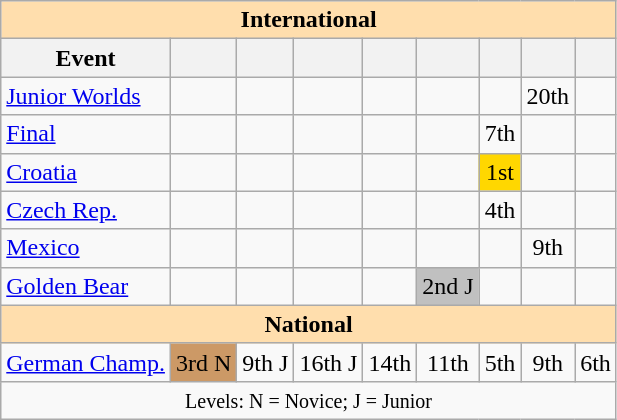<table class="wikitable" style="text-align:center">
<tr>
<th style="background-color: #ffdead; " colspan=9 align=center>International</th>
</tr>
<tr>
<th>Event</th>
<th></th>
<th></th>
<th></th>
<th></th>
<th></th>
<th></th>
<th></th>
<th></th>
</tr>
<tr>
<td align=left><a href='#'>Junior Worlds</a></td>
<td></td>
<td></td>
<td></td>
<td></td>
<td></td>
<td></td>
<td>20th</td>
<td></td>
</tr>
<tr>
<td align=left> <a href='#'>Final</a></td>
<td></td>
<td></td>
<td></td>
<td></td>
<td></td>
<td>7th</td>
<td></td>
<td></td>
</tr>
<tr>
<td align=left> <a href='#'>Croatia</a></td>
<td></td>
<td></td>
<td></td>
<td></td>
<td></td>
<td bgcolor=gold>1st</td>
<td></td>
<td></td>
</tr>
<tr>
<td align=left> <a href='#'>Czech Rep.</a></td>
<td></td>
<td></td>
<td></td>
<td></td>
<td></td>
<td>4th</td>
<td></td>
<td></td>
</tr>
<tr>
<td align=left> <a href='#'>Mexico</a></td>
<td></td>
<td></td>
<td></td>
<td></td>
<td></td>
<td></td>
<td>9th</td>
<td></td>
</tr>
<tr>
<td align=left><a href='#'>Golden Bear</a></td>
<td></td>
<td></td>
<td></td>
<td></td>
<td bgcolor=silver>2nd J</td>
<td></td>
<td></td>
<td></td>
</tr>
<tr>
<th style="background-color: #ffdead; " colspan=9 align=center>National</th>
</tr>
<tr>
<td align=left><a href='#'>German Champ.</a></td>
<td bgcolor=cc9966>3rd N</td>
<td>9th J</td>
<td>16th J</td>
<td>14th</td>
<td>11th</td>
<td>5th</td>
<td>9th</td>
<td>6th</td>
</tr>
<tr>
<td colspan=9 align=center><small> Levels: N = Novice; J = Junior </small></td>
</tr>
</table>
